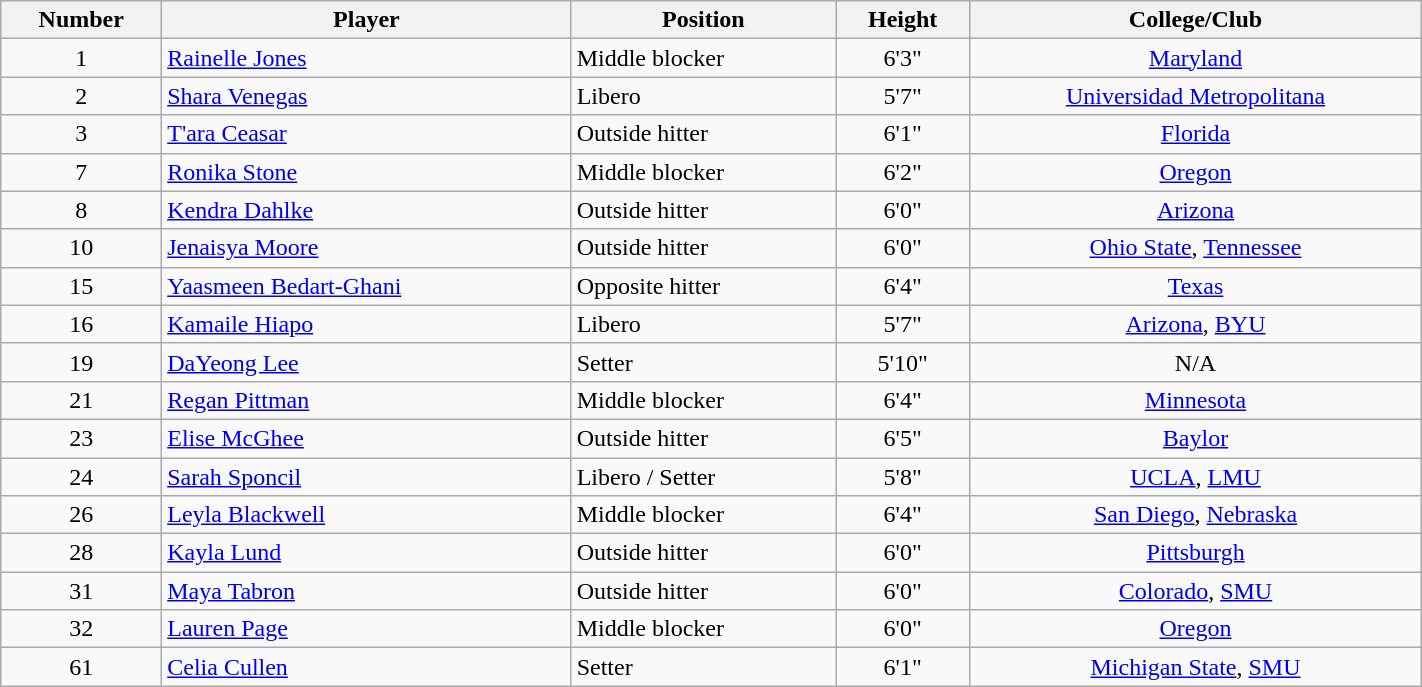<table class="wikitable" style="width:75%;">
<tr>
<th>Number</th>
<th>Player</th>
<th>Position</th>
<th>Height</th>
<th>College/Club</th>
</tr>
<tr>
<td align=center>1</td>
<td> <a href='#'>Rainelle Jones</a></td>
<td>Middle blocker</td>
<td align=center>6'3"</td>
<td align=center><a href='#'>Maryland</a></td>
</tr>
<tr>
<td align=center>2</td>
<td> <a href='#'>Shara Venegas</a></td>
<td>Libero</td>
<td align=center>5'7"</td>
<td align=center><a href='#'>Universidad Metropolitana</a></td>
</tr>
<tr>
<td align=center>3</td>
<td> <a href='#'>T'ara Ceasar</a></td>
<td>Outside hitter</td>
<td align=center>6'1"</td>
<td align=center><a href='#'>Florida</a></td>
</tr>
<tr>
<td align=center>7</td>
<td> <a href='#'>Ronika Stone</a></td>
<td>Middle blocker</td>
<td align=center>6'2"</td>
<td align=center><a href='#'>Oregon</a></td>
</tr>
<tr>
<td align="center">8</td>
<td> <a href='#'>Kendra Dahlke</a></td>
<td>Outside hitter</td>
<td align="center">6'0"</td>
<td align=center><a href='#'>Arizona</a></td>
</tr>
<tr>
<td align=center>10</td>
<td> <a href='#'>Jenaisya Moore</a></td>
<td>Outside hitter</td>
<td align=center>6'0"</td>
<td align=center><a href='#'>Ohio State</a>, <a href='#'>Tennessee</a></td>
</tr>
<tr>
<td align=center>15</td>
<td> <a href='#'>Yaasmeen Bedart-Ghani</a></td>
<td>Opposite hitter</td>
<td align=center>6'4"</td>
<td align=center><a href='#'>Texas</a></td>
</tr>
<tr>
<td align=center>16</td>
<td> <a href='#'>Kamaile Hiapo</a></td>
<td>Libero</td>
<td align=center>5'7"</td>
<td align=center><a href='#'>Arizona</a>, <a href='#'>BYU</a></td>
</tr>
<tr>
<td align=center>19</td>
<td> <a href='#'>DaYeong Lee</a></td>
<td>Setter</td>
<td align=center>5'10"</td>
<td align=center>N/A</td>
</tr>
<tr>
<td align=center>21</td>
<td> <a href='#'>Regan Pittman</a></td>
<td>Middle blocker</td>
<td align=center>6'4"</td>
<td align=center><a href='#'>Minnesota</a></td>
</tr>
<tr>
<td align=center>23</td>
<td> <a href='#'>Elise McGhee</a></td>
<td>Outside hitter</td>
<td align=center>6'5"</td>
<td align=center><a href='#'>Baylor</a></td>
</tr>
<tr>
<td align=center>24</td>
<td> <a href='#'>Sarah Sponcil</a></td>
<td>Libero / Setter</td>
<td align=center>5'8"</td>
<td align=center><a href='#'>UCLA</a>, <a href='#'>LMU</a></td>
</tr>
<tr>
<td align=center>26</td>
<td> <a href='#'>Leyla Blackwell</a></td>
<td>Middle blocker</td>
<td align=center>6'4"</td>
<td align=center><a href='#'>San Diego</a>, <a href='#'>Nebraska</a></td>
</tr>
<tr>
<td align=center>28</td>
<td> <a href='#'>Kayla Lund</a></td>
<td>Outside hitter</td>
<td align=center>6'0"</td>
<td align=center><a href='#'>Pittsburgh</a></td>
</tr>
<tr>
<td align=center>31</td>
<td> <a href='#'>Maya Tabron</a></td>
<td>Outside hitter</td>
<td align=center>6'0"</td>
<td align=center><a href='#'>Colorado</a>, <a href='#'>SMU</a></td>
</tr>
<tr>
<td align=center>32</td>
<td> <a href='#'>Lauren Page</a></td>
<td>Middle blocker</td>
<td align=center>6'0"</td>
<td align=center><a href='#'>Oregon</a></td>
</tr>
<tr>
<td align=center>61</td>
<td> <a href='#'>Celia Cullen</a></td>
<td>Setter</td>
<td align=center>6'1"</td>
<td align=center><a href='#'>Michigan State</a>, <a href='#'>SMU</a></td>
</tr>
</table>
